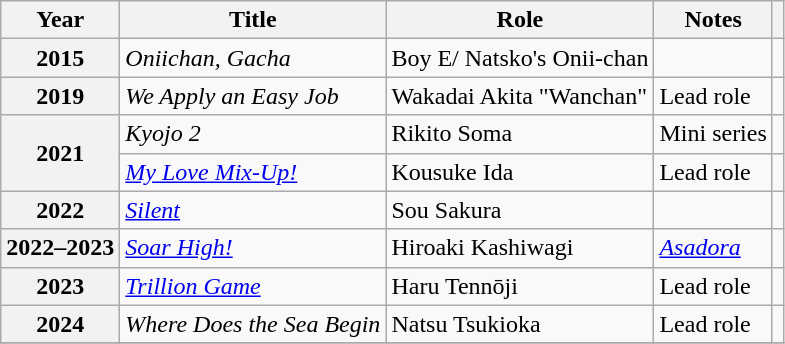<table class="wikitable plainrowheaders">
<tr>
<th scope="col">Year</th>
<th scope="col">Title</th>
<th scope="col">Role</th>
<th scope="col">Notes</th>
<th class="unsortable" scope="col"></th>
</tr>
<tr>
<th scope="row">2015</th>
<td><em>Oniichan, Gacha</em></td>
<td>Boy E/ Natsko's Onii-chan</td>
<td></td>
<td style="text-align:center"></td>
</tr>
<tr>
<th scope="row">2019</th>
<td><em>We Apply an Easy Job</em></td>
<td>Wakadai Akita "Wanchan"</td>
<td>Lead role</td>
<td style="text-align:center"></td>
</tr>
<tr>
<th scope="row" rowspan="2">2021</th>
<td><em>Kyojo 2</em></td>
<td>Rikito Soma</td>
<td>Mini series</td>
<td style="text-align:center"></td>
</tr>
<tr>
<td><em><a href='#'>My Love Mix-Up!</a></em></td>
<td>Kousuke Ida</td>
<td>Lead role</td>
<td style="text-align:center"></td>
</tr>
<tr>
<th scope="row">2022</th>
<td><em><a href='#'>Silent</a></em></td>
<td>Sou Sakura</td>
<td></td>
<td style="text-align:center"></td>
</tr>
<tr>
<th scope="row">2022–2023</th>
<td><em><a href='#'>Soar High!</a></em></td>
<td>Hiroaki Kashiwagi</td>
<td><em><a href='#'>Asadora</a></em></td>
<td style="text-align:center"></td>
</tr>
<tr>
<th scope="row">2023</th>
<td><em><a href='#'>Trillion Game</a></em></td>
<td>Haru Tennōji</td>
<td>Lead role</td>
<td style="text-align:center"></td>
</tr>
<tr>
<th scope="row">2024</th>
<td><em>Where Does the Sea Begin</em></td>
<td>Natsu Tsukioka</td>
<td>Lead role</td>
<td style="text-align:center"></td>
</tr>
<tr>
</tr>
</table>
